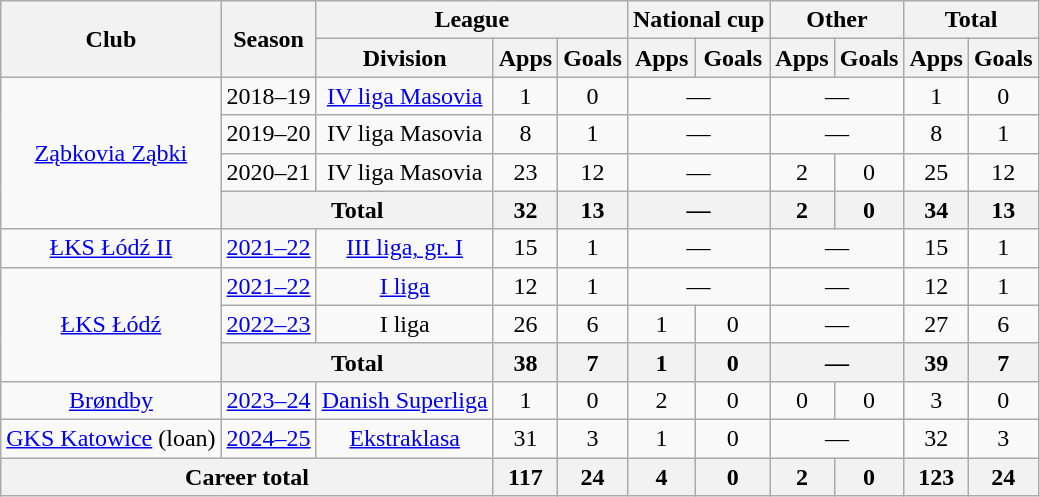<table class="wikitable" style="text-align:center">
<tr>
<th rowspan="2">Club</th>
<th rowspan="2">Season</th>
<th colspan="3">League</th>
<th colspan="2">National cup</th>
<th colspan="2">Other</th>
<th colspan="2">Total</th>
</tr>
<tr>
<th>Division</th>
<th>Apps</th>
<th>Goals</th>
<th>Apps</th>
<th>Goals</th>
<th>Apps</th>
<th>Goals</th>
<th>Apps</th>
<th>Goals</th>
</tr>
<tr>
<td rowspan="4"><a href='#'>Ząbkovia Ząbki</a></td>
<td>2018–19</td>
<td><a href='#'>IV liga Masovia</a></td>
<td>1</td>
<td>0</td>
<td colspan="2">—</td>
<td colspan="2">—</td>
<td>1</td>
<td>0</td>
</tr>
<tr>
<td>2019–20</td>
<td>IV liga Masovia</td>
<td>8</td>
<td>1</td>
<td colspan="2">—</td>
<td colspan="2">—</td>
<td>8</td>
<td>1</td>
</tr>
<tr>
<td>2020–21</td>
<td>IV liga Masovia</td>
<td>23</td>
<td>12</td>
<td colspan="2">—</td>
<td>2</td>
<td>0</td>
<td>25</td>
<td>12</td>
</tr>
<tr>
<th colspan="2">Total</th>
<th>32</th>
<th>13</th>
<th colspan="2">—</th>
<th>2</th>
<th>0</th>
<th>34</th>
<th>13</th>
</tr>
<tr>
<td><a href='#'>ŁKS Łódź II</a></td>
<td><a href='#'>2021–22</a></td>
<td><a href='#'>III liga, gr. I</a></td>
<td>15</td>
<td>1</td>
<td colspan="2">—</td>
<td colspan="2">—</td>
<td>15</td>
<td>1</td>
</tr>
<tr>
<td rowspan="3"><a href='#'>ŁKS Łódź</a></td>
<td><a href='#'>2021–22</a></td>
<td><a href='#'>I liga</a></td>
<td>12</td>
<td>1</td>
<td colspan="2">—</td>
<td colspan="2">—</td>
<td>12</td>
<td>1</td>
</tr>
<tr>
<td><a href='#'>2022–23</a></td>
<td>I liga</td>
<td>26</td>
<td>6</td>
<td>1</td>
<td>0</td>
<td colspan="2">—</td>
<td>27</td>
<td>6</td>
</tr>
<tr>
<th colspan="2">Total</th>
<th>38</th>
<th>7</th>
<th>1</th>
<th>0</th>
<th colspan="2">—</th>
<th>39</th>
<th>7</th>
</tr>
<tr>
<td><a href='#'>Brøndby</a></td>
<td><a href='#'>2023–24</a></td>
<td><a href='#'>Danish Superliga</a></td>
<td>1</td>
<td>0</td>
<td>2</td>
<td>0</td>
<td>0</td>
<td>0</td>
<td>3</td>
<td>0</td>
</tr>
<tr>
<td><a href='#'>GKS Katowice</a> (loan)</td>
<td><a href='#'>2024–25</a></td>
<td><a href='#'>Ekstraklasa</a></td>
<td>31</td>
<td>3</td>
<td>1</td>
<td>0</td>
<td colspan="2">—</td>
<td>32</td>
<td>3</td>
</tr>
<tr>
<th colspan="3">Career total</th>
<th>117</th>
<th>24</th>
<th>4</th>
<th>0</th>
<th>2</th>
<th>0</th>
<th>123</th>
<th>24</th>
</tr>
</table>
